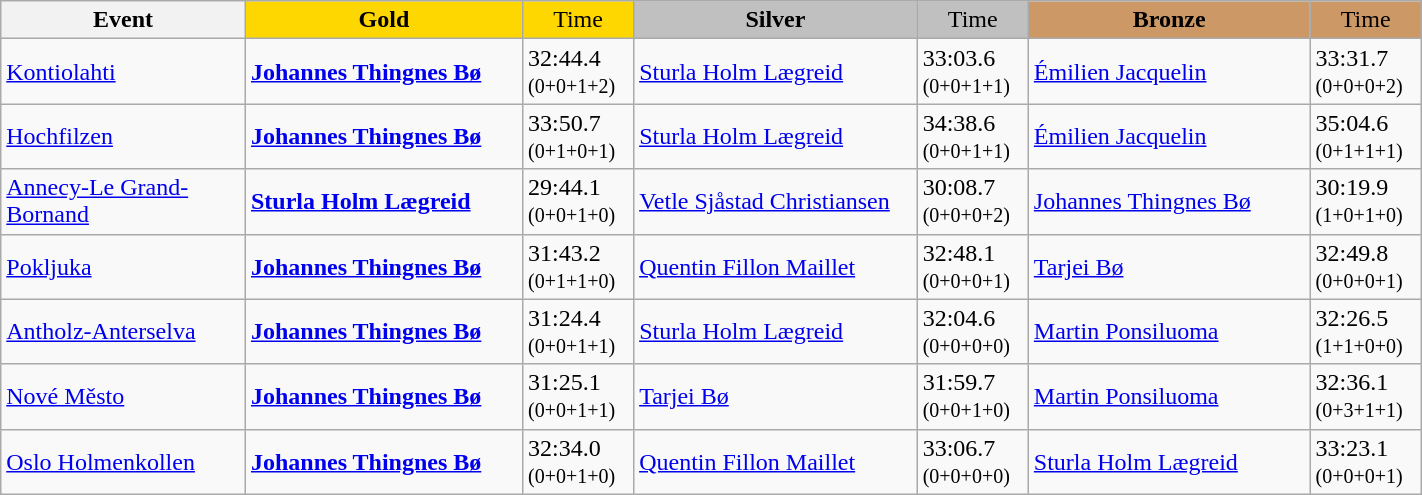<table class="wikitable" width="75%">
<tr>
<th width="180">Event</th>
<th width="220" style="background:gold">Gold</th>
<th width="70"  style="background:gold; font-weight:normal;">Time</th>
<th width="220" style="background:silver">Silver</th>
<th width="70"  style="background:silver; font-weight:normal;">Time</th>
<th width="220" style="background:#CC9966">Bronze</th>
<th width="70"  style="background:#CC9966; font-weight:normal;">Time</th>
</tr>
<tr>
<td><a href='#'> Kontiolahti</a><br></td>
<td><strong><a href='#'>Johannes Thingnes Bø</a></strong><br><small></small></td>
<td>32:44.4<br><small>(0+0+1+2)</small></td>
<td><a href='#'>Sturla Holm Lægreid</a><br><small></small></td>
<td>33:03.6<br><small>(0+0+1+1)</small></td>
<td><a href='#'>Émilien Jacquelin</a><br><small></small></td>
<td>33:31.7<br><small>(0+0+0+2)</small></td>
</tr>
<tr>
<td><a href='#'> Hochfilzen</a><br></td>
<td><strong><a href='#'>Johannes Thingnes Bø</a></strong><br><small></small></td>
<td>33:50.7<br><small>(0+1+0+1)</small></td>
<td><a href='#'>Sturla Holm Lægreid</a><br><small></small></td>
<td>34:38.6<br><small>(0+0+1+1)</small></td>
<td><a href='#'>Émilien Jacquelin</a><br><small></small></td>
<td>35:04.6<br><small>(0+1+1+1)</small></td>
</tr>
<tr>
<td><a href='#'> Annecy-Le Grand-Bornand</a><br></td>
<td><strong><a href='#'>Sturla Holm Lægreid</a></strong><br><small></small></td>
<td>29:44.1<br><small>(0+0+1+0)</small></td>
<td><a href='#'>Vetle Sjåstad Christiansen</a><br><small></small></td>
<td>30:08.7<br><small>(0+0+0+2)</small></td>
<td><a href='#'>Johannes Thingnes Bø</a><br><small></small></td>
<td>30:19.9<br><small>(1+0+1+0)</small></td>
</tr>
<tr>
<td><a href='#'> Pokljuka</a><br></td>
<td><strong><a href='#'>Johannes Thingnes Bø</a></strong><br><small></small></td>
<td>31:43.2<br><small>(0+1+1+0)</small></td>
<td><a href='#'>Quentin Fillon Maillet</a><br><small></small></td>
<td>32:48.1<br><small>(0+0+0+1)</small></td>
<td><a href='#'>Tarjei Bø</a><br><small></small></td>
<td>32:49.8<br><small>(0+0+0+1)</small></td>
</tr>
<tr>
<td><a href='#'> Antholz-Anterselva</a><br></td>
<td><strong><a href='#'>Johannes Thingnes Bø</a></strong><br><small></small></td>
<td>31:24.4<br><small>(0+0+1+1)</small></td>
<td><a href='#'>Sturla Holm Lægreid</a><br><small></small></td>
<td>32:04.6<br><small>(0+0+0+0)</small></td>
<td><a href='#'>Martin Ponsiluoma</a><br><small></small></td>
<td>32:26.5<br><small>(1+1+0+0)</small></td>
</tr>
<tr>
<td><a href='#'> Nové Město</a><br></td>
<td><strong><a href='#'>Johannes Thingnes Bø</a></strong><br><small></small></td>
<td>31:25.1<br><small>(0+0+1+1)</small></td>
<td><a href='#'>Tarjei Bø</a><br><small></small></td>
<td>31:59.7<br><small>(0+0+1+0)</small></td>
<td><a href='#'>Martin Ponsiluoma</a><br><small></small></td>
<td>32:36.1<br><small>(0+3+1+1)</small></td>
</tr>
<tr>
<td><a href='#'> Oslo Holmenkollen</a><br></td>
<td><strong><a href='#'>Johannes Thingnes Bø</a></strong><br><small></small></td>
<td>32:34.0<br><small>(0+0+1+0)</small></td>
<td><a href='#'>Quentin Fillon Maillet</a><br><small></small></td>
<td>33:06.7<br><small>(0+0+0+0)</small></td>
<td><a href='#'>Sturla Holm Lægreid</a><br><small></small></td>
<td>33:23.1<br><small>(0+0+0+1)</small></td>
</tr>
</table>
